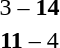<table style="text-align:center">
<tr>
<th width=200></th>
<th width=100></th>
<th width=200></th>
</tr>
<tr>
<td align=right></td>
<td>3 – <strong>14</strong></td>
<td align=left><strong></strong></td>
</tr>
<tr>
<td align=right><strong></strong></td>
<td><strong>11</strong> – 4</td>
<td align=left></td>
</tr>
</table>
